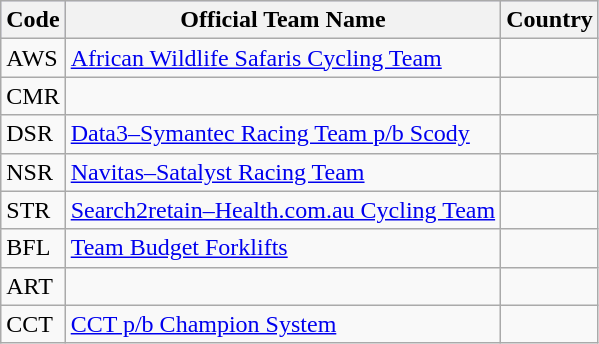<table class="wikitable">
<tr style="background:#ccf;">
<th>Code</th>
<th>Official Team Name</th>
<th>Country</th>
</tr>
<tr>
<td>AWS</td>
<td><a href='#'>African Wildlife Safaris Cycling Team</a></td>
<td></td>
</tr>
<tr>
<td>CMR</td>
<td></td>
<td></td>
</tr>
<tr>
<td>DSR</td>
<td><a href='#'>Data3–Symantec Racing Team p/b Scody</a></td>
<td></td>
</tr>
<tr>
<td>NSR</td>
<td><a href='#'>Navitas–Satalyst Racing Team</a></td>
<td></td>
</tr>
<tr>
<td>STR</td>
<td><a href='#'>Search2retain–Health.com.au Cycling Team</a></td>
<td></td>
</tr>
<tr>
<td>BFL</td>
<td><a href='#'>Team Budget Forklifts</a></td>
<td></td>
</tr>
<tr>
<td>ART</td>
<td></td>
<td></td>
</tr>
<tr>
<td>CCT</td>
<td><a href='#'>CCT p/b Champion System</a></td>
<td></td>
</tr>
</table>
